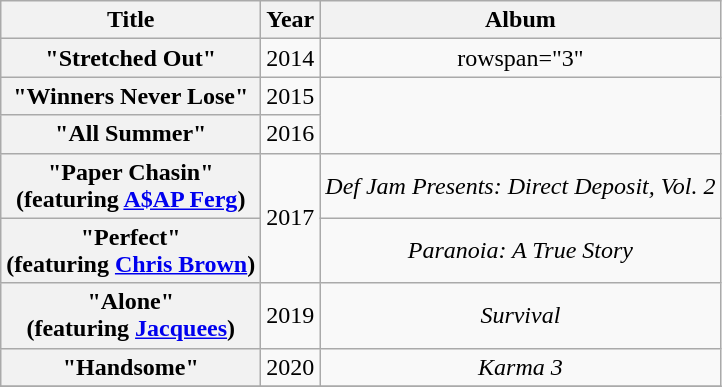<table class="wikitable plainrowheaders" style="text-align:center;">
<tr>
<th scope="col">Title</th>
<th scope="col">Year</th>
<th scope="col">Album</th>
</tr>
<tr>
<th scope="row">"Stretched Out"</th>
<td>2014</td>
<td>rowspan="3" </td>
</tr>
<tr>
<th scope="row">"Winners Never Lose"</th>
<td>2015</td>
</tr>
<tr>
<th scope="row">"All Summer"</th>
<td>2016</td>
</tr>
<tr>
<th scope="row">"Paper Chasin"<br><span>(featuring <a href='#'>A$AP Ferg</a>)</span></th>
<td rowspan="2">2017</td>
<td><em>Def Jam Presents: Direct Deposit, Vol. 2</em></td>
</tr>
<tr>
<th scope="row">"Perfect"<br><span>(featuring <a href='#'>Chris Brown</a>)</span></th>
<td><em>Paranoia: A True Story</em></td>
</tr>
<tr>
<th scope="row">"Alone"<br><span>(featuring <a href='#'>Jacquees</a>)</span></th>
<td>2019</td>
<td><em>Survival</em></td>
</tr>
<tr>
<th scope="row">"Handsome"</th>
<td>2020</td>
<td><em>Karma 3</em></td>
</tr>
<tr>
</tr>
</table>
